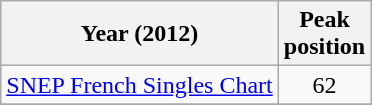<table class="wikitable sortable">
<tr>
<th align="left">Year (2012)</th>
<th align="left">Peak<br>position</th>
</tr>
<tr>
<td><a href='#'>SNEP French Singles Chart</a></td>
<td align="center">62</td>
</tr>
<tr>
</tr>
</table>
